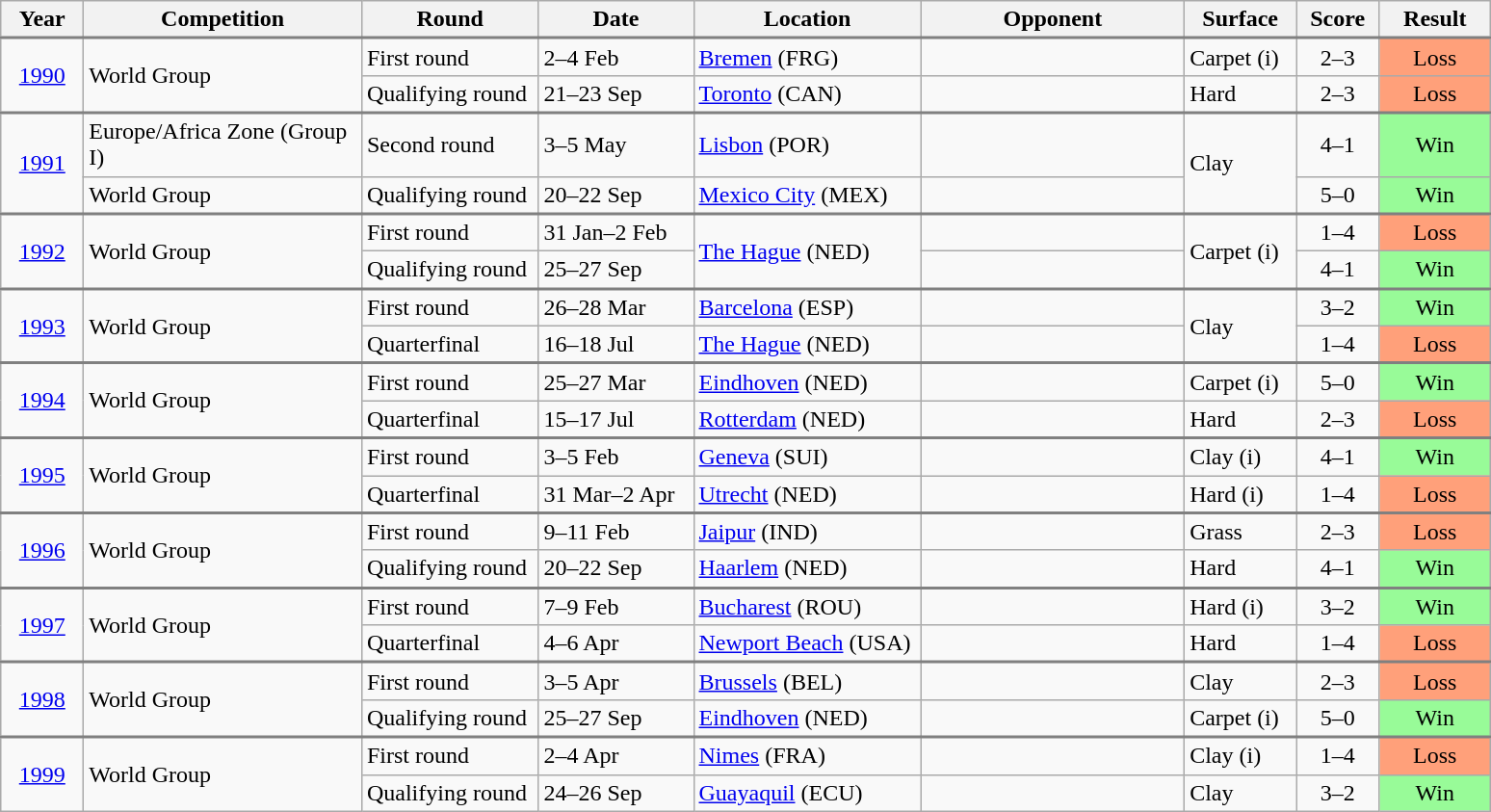<table class="wikitable collapsible collapsed">
<tr>
<th width="50">Year</th>
<th width="185">Competition</th>
<th width="115">Round</th>
<th width="100">Date</th>
<th width="150">Location</th>
<th width="175">Opponent</th>
<th width="70">Surface</th>
<th width="50">Score</th>
<th width="70">Result</th>
</tr>
<tr style="border-top:2px solid gray;">
<td align="center" rowspan="2"><a href='#'>1990</a></td>
<td rowspan="2">World Group</td>
<td>First round</td>
<td>2–4 Feb</td>
<td><a href='#'>Bremen</a> (FRG)</td>
<td></td>
<td>Carpet (i)</td>
<td align="center">2–3</td>
<td align="center" bgcolor="FFA07A">Loss</td>
</tr>
<tr>
<td>Qualifying round</td>
<td>21–23 Sep</td>
<td><a href='#'>Toronto</a> (CAN)</td>
<td></td>
<td>Hard</td>
<td align="center">2–3</td>
<td align="center" bgcolor="FFA07A">Loss</td>
</tr>
<tr style="border-top:2px solid gray;">
<td align="center" rowspan="2"><a href='#'>1991</a></td>
<td>Europe/Africa Zone (Group I)</td>
<td>Second round</td>
<td>3–5 May</td>
<td><a href='#'>Lisbon</a> (POR)</td>
<td></td>
<td rowspan="2">Clay</td>
<td align="center">4–1</td>
<td align="center" bgcolor="#98FB98">Win</td>
</tr>
<tr>
<td>World Group</td>
<td>Qualifying round</td>
<td>20–22 Sep</td>
<td><a href='#'>Mexico City</a> (MEX)</td>
<td></td>
<td align="center">5–0</td>
<td align="center" bgcolor="#98FB98">Win</td>
</tr>
<tr style="border-top:2px solid gray;">
<td align="center" rowspan="2"><a href='#'>1992</a></td>
<td rowspan="2">World Group</td>
<td>First round</td>
<td>31 Jan–2 Feb</td>
<td rowspan="2"><a href='#'>The Hague</a> (NED)</td>
<td></td>
<td rowspan="2">Carpet (i)</td>
<td align="center">1–4</td>
<td align="center" bgcolor="FFA07A">Loss</td>
</tr>
<tr>
<td>Qualifying round</td>
<td>25–27 Sep</td>
<td></td>
<td align="center">4–1</td>
<td align="center" bgcolor="#98FB98">Win</td>
</tr>
<tr style="border-top:2px solid gray;">
<td align="center" rowspan="2"><a href='#'>1993</a></td>
<td rowspan="2">World Group</td>
<td>First round</td>
<td>26–28 Mar</td>
<td><a href='#'>Barcelona</a> (ESP)</td>
<td></td>
<td rowspan="2">Clay</td>
<td align="center">3–2</td>
<td align="center" bgcolor="#98FB98">Win</td>
</tr>
<tr>
<td>Quarterfinal</td>
<td>16–18 Jul</td>
<td><a href='#'>The Hague</a> (NED)</td>
<td></td>
<td align="center">1–4</td>
<td align="center" bgcolor="FFA07A">Loss</td>
</tr>
<tr style="border-top:2px solid gray;">
<td align="center" rowspan="2"><a href='#'>1994</a></td>
<td rowspan="2">World Group</td>
<td>First round</td>
<td>25–27 Mar</td>
<td><a href='#'>Eindhoven</a> (NED)</td>
<td></td>
<td>Carpet (i)</td>
<td align="center">5–0</td>
<td align="center" bgcolor="#98FB98">Win</td>
</tr>
<tr>
<td>Quarterfinal</td>
<td>15–17 Jul</td>
<td><a href='#'>Rotterdam</a> (NED)</td>
<td></td>
<td>Hard</td>
<td align="center">2–3</td>
<td align="center" bgcolor="FFA07A">Loss</td>
</tr>
<tr style="border-top:2px solid gray;">
<td align="center" rowspan="2"><a href='#'>1995</a></td>
<td rowspan="2">World Group</td>
<td>First round</td>
<td>3–5 Feb</td>
<td><a href='#'>Geneva</a> (SUI)</td>
<td></td>
<td>Clay (i)</td>
<td align="center">4–1</td>
<td align="center" bgcolor="#98FB98">Win</td>
</tr>
<tr>
<td>Quarterfinal</td>
<td>31 Mar–2 Apr</td>
<td><a href='#'>Utrecht</a> (NED)</td>
<td></td>
<td>Hard (i)</td>
<td align="center">1–4</td>
<td align="center" bgcolor="FFA07A">Loss</td>
</tr>
<tr style="border-top:2px solid gray;">
<td align="center" rowspan="2"><a href='#'>1996</a></td>
<td rowspan="2">World Group</td>
<td>First round</td>
<td>9–11 Feb</td>
<td><a href='#'>Jaipur</a> (IND)</td>
<td></td>
<td>Grass</td>
<td align="center">2–3</td>
<td align="center" bgcolor="FFA07A">Loss</td>
</tr>
<tr>
<td>Qualifying round</td>
<td>20–22 Sep</td>
<td><a href='#'>Haarlem</a> (NED)</td>
<td></td>
<td>Hard</td>
<td align="center">4–1</td>
<td align="center" bgcolor="#98FB98">Win</td>
</tr>
<tr style="border-top:2px solid gray;">
<td align="center" rowspan="2"><a href='#'>1997</a></td>
<td rowspan="2">World Group</td>
<td>First round</td>
<td>7–9 Feb</td>
<td><a href='#'>Bucharest</a> (ROU)</td>
<td></td>
<td>Hard (i)</td>
<td align="center">3–2</td>
<td align="center" bgcolor="#98FB98">Win</td>
</tr>
<tr>
<td>Quarterfinal</td>
<td>4–6 Apr</td>
<td><a href='#'>Newport Beach</a> (USA)</td>
<td></td>
<td>Hard</td>
<td align="center">1–4</td>
<td align="center" bgcolor="FFA07A">Loss</td>
</tr>
<tr style="border-top:2px solid gray;">
<td align="center" rowspan="2"><a href='#'>1998</a></td>
<td rowspan="2">World Group</td>
<td>First round</td>
<td>3–5 Apr</td>
<td><a href='#'>Brussels</a> (BEL)</td>
<td></td>
<td>Clay</td>
<td align="center">2–3</td>
<td align="center" bgcolor="FFA07A">Loss</td>
</tr>
<tr>
<td>Qualifying round</td>
<td>25–27 Sep</td>
<td><a href='#'>Eindhoven</a> (NED)</td>
<td></td>
<td>Carpet (i)</td>
<td align="center">5–0</td>
<td align="center" bgcolor="#98FB98">Win</td>
</tr>
<tr style="border-top:2px solid gray;">
<td align="center" rowspan="2"><a href='#'>1999</a></td>
<td rowspan="2">World Group</td>
<td>First round</td>
<td>2–4 Apr</td>
<td><a href='#'>Nimes</a> (FRA)</td>
<td></td>
<td>Clay (i)</td>
<td align="center">1–4</td>
<td align="center" bgcolor="FFA07A">Loss</td>
</tr>
<tr>
<td>Qualifying round</td>
<td>24–26 Sep</td>
<td><a href='#'>Guayaquil</a> (ECU)</td>
<td></td>
<td>Clay</td>
<td align="center">3–2</td>
<td align="center" bgcolor="#98FB98">Win</td>
</tr>
</table>
